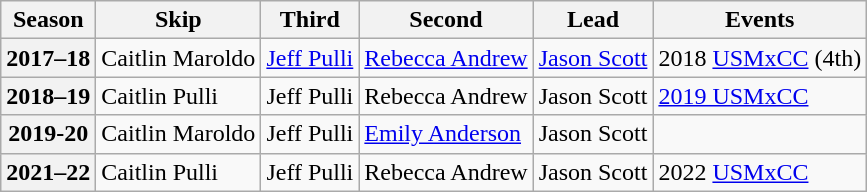<table class="wikitable">
<tr>
<th scope="col">Season</th>
<th scope="col">Skip</th>
<th scope="col">Third</th>
<th scope="col">Second</th>
<th scope="col">Lead</th>
<th scope="col">Events</th>
</tr>
<tr>
<th scope="row">2017–18</th>
<td>Caitlin Maroldo</td>
<td><a href='#'>Jeff Pulli</a></td>
<td><a href='#'>Rebecca Andrew</a></td>
<td><a href='#'>Jason Scott</a></td>
<td>2018 <a href='#'>USMxCC</a> (4th)</td>
</tr>
<tr>
<th scope="row">2018–19</th>
<td>Caitlin Pulli</td>
<td>Jeff Pulli</td>
<td>Rebecca Andrew</td>
<td>Jason Scott</td>
<td><a href='#'>2019 USMxCC</a> </td>
</tr>
<tr>
<th scope="row">2019-20</th>
<td>Caitlin Maroldo</td>
<td>Jeff Pulli</td>
<td><a href='#'>Emily Anderson</a></td>
<td>Jason Scott</td>
<td></td>
</tr>
<tr>
<th scope="row">2021–22</th>
<td>Caitlin Pulli</td>
<td>Jeff Pulli</td>
<td>Rebecca Andrew</td>
<td>Jason Scott</td>
<td>2022 <a href='#'>USMxCC</a> </td>
</tr>
</table>
